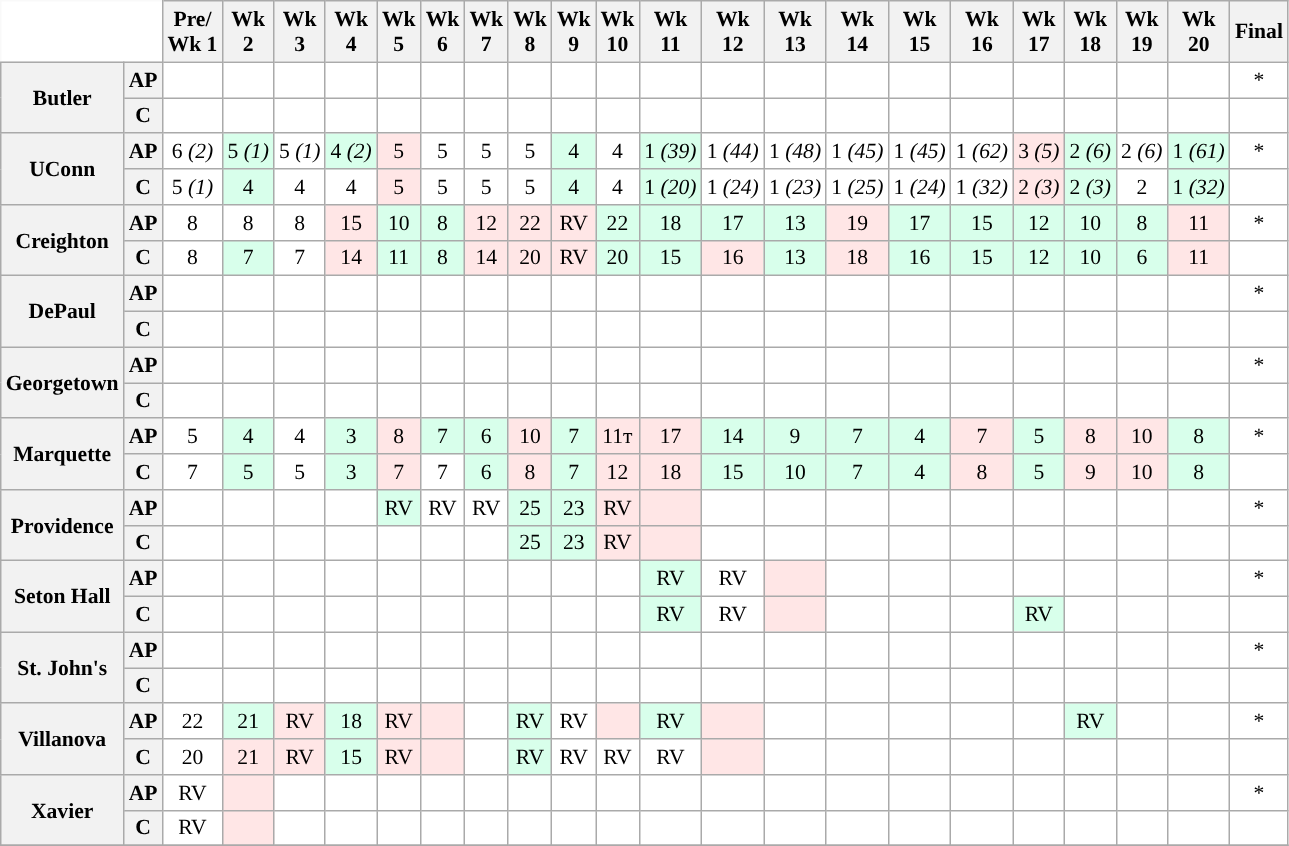<table class="wikitable" style="white-space:nowrap;font-size:90%;text-align:center;">
<tr>
<th colspan=2 style="background:white; border-top-style:hidden; border-left-style:hidden;"> </th>
<th>Pre/<br>Wk 1</th>
<th>Wk<br>2</th>
<th>Wk<br>3</th>
<th>Wk<br>4</th>
<th>Wk<br>5</th>
<th>Wk<br>6</th>
<th>Wk<br>7</th>
<th>Wk<br>8</th>
<th>Wk<br>9</th>
<th>Wk<br>10</th>
<th>Wk<br>11</th>
<th>Wk<br>12</th>
<th>Wk<br>13</th>
<th>Wk<br>14</th>
<th>Wk<br>15</th>
<th>Wk<br>16</th>
<th>Wk<br>17</th>
<th>Wk<br>18</th>
<th>Wk<br>19</th>
<th>Wk<br>20</th>
<th>Final</th>
</tr>
<tr>
<th rowspan=2 style="background:#">Butler</th>
<th>AP</th>
<td style="background:#FFF;"></td>
<td style="background:#FFF;"></td>
<td style="background:#FFF;"></td>
<td style="background:#FFF;"></td>
<td style="background:#FFF;"></td>
<td style="background:#FFF;"></td>
<td style="background:#FFF;"></td>
<td style="background:#FFF;"></td>
<td style="background:#FFF;"></td>
<td style="background:#FFF;"></td>
<td style="background:#FFF;"></td>
<td style="background:#FFF;"></td>
<td style="background:#FFF;"></td>
<td style="background:#FFF;"></td>
<td style="background:#FFF;"></td>
<td style="background:#FFF;"></td>
<td style="background:#FFF;"></td>
<td style="background:#FFF;"></td>
<td style="background:#FFF;"></td>
<td style="background:#FFF;"></td>
<td style="background:#FFF;">*</td>
</tr>
<tr>
<th>C</th>
<td style="background:#FFF;"></td>
<td style="background:#FFF;"></td>
<td style="background:#FFF;"></td>
<td style="background:#FFF;"></td>
<td style="background:#FFF;"></td>
<td style="background:#FFF;"></td>
<td style="background:#FFF;"></td>
<td style="background:#FFF;"></td>
<td style="background:#FFF;"></td>
<td style="background:#FFF;"></td>
<td style="background:#FFF;"></td>
<td style="background:#FFF;"></td>
<td style="background:#FFF;"></td>
<td style="background:#FFF;"></td>
<td style="background:#FFF;"></td>
<td style="background:#FFF;"></td>
<td style="background:#FFF;"></td>
<td style="background:#FFF;"></td>
<td style="background:#FFF;"></td>
<td style="background:#FFF;"></td>
<td style="background:#FFF;"></td>
</tr>
<tr>
<th rowspan=2 style=>UConn</th>
<th>AP</th>
<td style="background:#FFF;">6 <em>(2)</em></td>
<td style="background:#d8ffeb;">5 <em>(1)</em></td>
<td style="background:#FFF;">5 <em>(1)</em></td>
<td style="background:#d8ffeb;">4 <em>(2)</em></td>
<td style="background:#FFE6E6;">5</td>
<td style="background:#FFF;">5</td>
<td style="background:#FFF;">5</td>
<td style="background:#FFF;">5</td>
<td style="background:#d8ffeb;">4</td>
<td style="background:#FFF;">4</td>
<td style="background:#d8ffeb;">1 <em>(39)</em></td>
<td style="background:#FFF;">1 <em>(44)</em></td>
<td style="background:#FFF;">1 <em>(48)</em></td>
<td style="background:#FFF;">1 <em>(45)</em></td>
<td style="background:#FFF;">1 <em>(45)</em></td>
<td style="background:#FFF;">1 <em>(62)</em></td>
<td style="background:#FFE6E6;">3 <em>(5)</em></td>
<td style="background:#d8ffeb;">2 <em>(6)</em></td>
<td style="background:#FFF;">2 <em>(6)</em></td>
<td style="background:#d8ffeb;">1 <em>(61)</em></td>
<td style="background:#FFF;">*</td>
</tr>
<tr>
<th>C</th>
<td style="background:#FFF;">5 <em>(1)</em></td>
<td style="background:#d8ffeb;">4</td>
<td style="background:#FFF;">4</td>
<td style="background:#FFF;">4</td>
<td style="background:#FFE6E6;">5</td>
<td style="background:#FFF;">5</td>
<td style="background:#FFF;">5</td>
<td style="background:#FFF;">5</td>
<td style="background:#d8ffeb;">4</td>
<td style="background:#FFF;">4</td>
<td style="background:#d8ffeb;">1 <em>(20)</em></td>
<td style="background:#FFF;">1 <em>(24)</em></td>
<td style="background:#FFF;">1 <em>(23)</em></td>
<td style="background:#FFF;">1 <em>(25)</em></td>
<td style="background:#FFF;">1 <em>(24)</em></td>
<td style="background:#FFF;">1 <em>(32)</em></td>
<td style="background:#FFE6E6;">2 <em>(3)</em></td>
<td style="background:#d8ffeb;">2 <em>(3)</em></td>
<td style="background:#FFF;">2</td>
<td style="background:#d8ffeb;">1 <em>(32)</em></td>
<td style="background:#FFF;"></td>
</tr>
<tr>
<th rowspan=2 style=>Creighton</th>
<th>AP</th>
<td style="background:#FFF;">8</td>
<td style="background:#FFF;">8</td>
<td style="background:#FFF;">8</td>
<td style="background:#FFE6E6;">15</td>
<td style="background:#d8ffeb;">10</td>
<td style="background:#d8ffeb;">8</td>
<td style="background:#FFE6E6;">12</td>
<td style="background:#FFE6E6;">22</td>
<td style="background:#FFE6E6;">RV</td>
<td style="background:#d8ffeb;">22</td>
<td style="background:#d8ffeb;">18</td>
<td style="background:#d8ffeb;">17</td>
<td style="background:#d8ffeb;">13</td>
<td style="background:#FFE6E6;">19</td>
<td style="background:#d8ffeb;">17</td>
<td style="background:#d8ffeb;">15</td>
<td style="background:#d8ffeb;">12</td>
<td style="background:#d8ffeb;">10</td>
<td style="background:#d8ffeb;">8</td>
<td style="background:#FFE6E6;">11</td>
<td style="background:#FFF;">*</td>
</tr>
<tr>
<th>C</th>
<td style="background:#FFF;">8</td>
<td style="background:#d8ffeb;">7</td>
<td style="background:#FFF;">7</td>
<td style="background:#FFE6E6;">14</td>
<td style="background:#d8ffeb;">11</td>
<td style="background:#d8ffeb;">8</td>
<td style="background:#FFE6E6;">14</td>
<td style="background:#FFE6E6;">20</td>
<td style="background:#FFE6E6;">RV</td>
<td style="background:#d8ffeb;">20</td>
<td style="background:#d8ffeb;">15</td>
<td style="background:#FFE6E6;">16</td>
<td style="background:#d8ffeb;">13</td>
<td style="background:#FFE6E6;">18</td>
<td style="background:#d8ffeb;">16</td>
<td style="background:#d8ffeb;">15</td>
<td style="background:#d8ffeb;">12</td>
<td style="background:#d8ffeb;">10</td>
<td style="background:#d8ffeb;">6</td>
<td style="background:#FFE6E6;">11</td>
<td style="background:#FFF;"></td>
</tr>
<tr>
<th rowspan=2 style=>DePaul</th>
<th>AP</th>
<td style="background:#FFF;"></td>
<td style="background:#FFF;"></td>
<td style="background:#FFF;"></td>
<td style="background:#FFF;"></td>
<td style="background:#FFF;"></td>
<td style="background:#FFF;"></td>
<td style="background:#FFF;"></td>
<td style="background:#FFF;"></td>
<td style="background:#FFF;"></td>
<td style="background:#FFF;"></td>
<td style="background:#FFF;"></td>
<td style="background:#FFF;"></td>
<td style="background:#FFF;"></td>
<td style="background:#FFF;"></td>
<td style="background:#FFF;"></td>
<td style="background:#FFF;"></td>
<td style="background:#FFF;"></td>
<td style="background:#FFF;"></td>
<td style="background:#FFF;"></td>
<td style="background:#FFF;"></td>
<td style="background:#FFF;">*</td>
</tr>
<tr>
<th>C</th>
<td style="background:#FFF;"></td>
<td style="background:#FFF;"></td>
<td style="background:#FFF;"></td>
<td style="background:#FFF;"></td>
<td style="background:#FFF;"></td>
<td style="background:#FFF;"></td>
<td style="background:#FFF;"></td>
<td style="background:#FFF;"></td>
<td style="background:#FFF;"></td>
<td style="background:#FFF;"></td>
<td style="background:#FFF;"></td>
<td style="background:#FFF;"></td>
<td style="background:#FFF;"></td>
<td style="background:#FFF;"></td>
<td style="background:#FFF;"></td>
<td style="background:#FFF;"></td>
<td style="background:#FFF;"></td>
<td style="background:#FFF;"></td>
<td style="background:#FFF;"></td>
<td style="background:#FFF;"></td>
<td style="background:#FFF;"></td>
</tr>
<tr>
<th rowspan=2 style=>Georgetown</th>
<th>AP</th>
<td style="background:#FFF;"></td>
<td style="background:#FFF;"></td>
<td style="background:#FFF;"></td>
<td style="background:#FFF;"></td>
<td style="background:#FFF;"></td>
<td style="background:#FFF;"></td>
<td style="background:#FFF;"></td>
<td style="background:#FFF;"></td>
<td style="background:#FFF;"></td>
<td style="background:#FFF;"></td>
<td style="background:#FFF;"></td>
<td style="background:#FFF;"></td>
<td style="background:#FFF;"></td>
<td style="background:#FFF;"></td>
<td style="background:#FFF;"></td>
<td style="background:#FFF;"></td>
<td style="background:#FFF;"></td>
<td style="background:#FFF;"></td>
<td style="background:#FFF;"></td>
<td style="background:#FFF;"></td>
<td style="background:#FFF;">*</td>
</tr>
<tr>
<th>C</th>
<td style="background:#FFF;"></td>
<td style="background:#FFF;"></td>
<td style="background:#FFF;"></td>
<td style="background:#FFF;"></td>
<td style="background:#FFF;"></td>
<td style="background:#FFF;"></td>
<td style="background:#FFF;"></td>
<td style="background:#FFF;"></td>
<td style="background:#FFF;"></td>
<td style="background:#FFF;"></td>
<td style="background:#FFF;"></td>
<td style="background:#FFF;"></td>
<td style="background:#FFF;"></td>
<td style="background:#FFF;"></td>
<td style="background:#FFF;"></td>
<td style="background:#FFF;"></td>
<td style="background:#FFF;"></td>
<td style="background:#FFF;"></td>
<td style="background:#FFF;"></td>
<td style="background:#FFF;"></td>
<td style="background:#FFF;"></td>
</tr>
<tr>
<th rowspan=2 style=>Marquette</th>
<th>AP</th>
<td style="background:#FFF;">5</td>
<td style="background:#d8ffeb;">4</td>
<td style="background:#FFF;">4</td>
<td style="background:#d8ffeb;">3</td>
<td style="background:#FFE6E6;">8</td>
<td style="background:#d8ffeb;">7</td>
<td style="background:#d8ffeb;">6</td>
<td style="background:#FFE6E6;">10</td>
<td style="background:#d8ffeb;">7</td>
<td style="background:#FFE6E6;">11т</td>
<td style="background:#FFE6E6;">17</td>
<td style="background:#d8ffeb;">14</td>
<td style="background:#d8ffeb;">9</td>
<td style="background:#d8ffeb;">7</td>
<td style="background:#d8ffeb;">4</td>
<td style="background:#FFE6E6;">7</td>
<td style="background:#d8ffeb;">5</td>
<td style="background:#FFE6E6;">8</td>
<td style="background:#FFE6E6;">10</td>
<td style="background:#d8ffeb;">8</td>
<td style="background:#FFF;">*</td>
</tr>
<tr>
<th>C</th>
<td style="background:#FFF;">7</td>
<td style="background:#d8ffeb;">5</td>
<td style="background:#FFF;">5</td>
<td style="background:#d8ffeb;">3</td>
<td style="background:#FFE6E6;">7</td>
<td style="background:#FFF;">7</td>
<td style="background:#d8ffeb;">6</td>
<td style="background:#FFE6E6;">8</td>
<td style="background:#d8ffeb;">7</td>
<td style="background:#FFE6E6;">12</td>
<td style="background:#FFE6E6;">18</td>
<td style="background:#d8ffeb;">15</td>
<td style="background:#d8ffeb;">10</td>
<td style="background:#d8ffeb;">7</td>
<td style="background:#d8ffeb;">4</td>
<td style="background:#FFE6E6;">8</td>
<td style="background:#d8ffeb;">5</td>
<td style="background:#FFE6E6;">9</td>
<td style="background:#FFE6E6;">10</td>
<td style="background:#d8ffeb;">8</td>
<td style="background:#FFF;"></td>
</tr>
<tr>
<th rowspan=2 style=>Providence</th>
<th>AP</th>
<td style="background:#FFF;"></td>
<td style="background:#FFF;"></td>
<td style="background:#FFF;"></td>
<td style="background:#FFF;"></td>
<td style="background:#d8ffeb;">RV</td>
<td style="background:#FFF;">RV</td>
<td style="background:#FFF;">RV</td>
<td style="background:#d8ffeb;">25</td>
<td style="background:#d8ffeb;">23</td>
<td style="background:#FFE6E6;">RV</td>
<td style="background:#FFE6E6;"></td>
<td style="background:#FFF;"></td>
<td style="background:#FFF;"></td>
<td style="background:#FFF;"></td>
<td style="background:#FFF;"></td>
<td style="background:#FFF;"></td>
<td style="background:#FFF;"></td>
<td style="background:#FFF;"></td>
<td style="background:#FFF;"></td>
<td style="background:#FFF;"></td>
<td style="background:#FFF;">*</td>
</tr>
<tr>
<th>C</th>
<td style="background:#FFF;"></td>
<td style="background:#FFF;"></td>
<td style="background:#FFF;"></td>
<td style="background:#FFF;"></td>
<td style="background:#FFF;"></td>
<td style="background:#FFF;"></td>
<td style="background:#FFF;"></td>
<td style="background:#d8ffeb;">25</td>
<td style="background:#d8ffeb;">23</td>
<td style="background:#FFE6E6;">RV</td>
<td style="background:#FFE6E6;"></td>
<td style="background:#FFF;"></td>
<td style="background:#FFF;"></td>
<td style="background:#FFF;"></td>
<td style="background:#FFF;"></td>
<td style="background:#FFF;"></td>
<td style="background:#FFF;"></td>
<td style="background:#FFF;"></td>
<td style="background:#FFF;"></td>
<td style="background:#FFF;"></td>
<td style="background:#FFF;"></td>
</tr>
<tr>
<th rowspan=2 style=>Seton Hall</th>
<th>AP</th>
<td style="background:#FFF;"></td>
<td style="background:#FFF;"></td>
<td style="background:#FFF;"></td>
<td style="background:#FFF;"></td>
<td style="background:#FFF;"></td>
<td style="background:#FFF;"></td>
<td style="background:#FFF;"></td>
<td style="background:#FFF;"></td>
<td style="background:#FFF;"></td>
<td style="background:#FFF;"></td>
<td style="background:#d8ffeb;">RV</td>
<td style="background:#FFF;">RV</td>
<td style="background:#FFE6E6;"></td>
<td style="background:#FFF;"></td>
<td style="background:#FFF;"></td>
<td style="background:#FFF;"></td>
<td style="background:#FFF;"></td>
<td style="background:#FFF;"></td>
<td style="background:#FFF;"></td>
<td style="background:#FFF;"></td>
<td style="background:#FFF;">*</td>
</tr>
<tr>
<th>C</th>
<td style="background:#FFF;"></td>
<td style="background:#FFF;"></td>
<td style="background:#FFF;"></td>
<td style="background:#FFF;"></td>
<td style="background:#FFF;"></td>
<td style="background:#FFF;"></td>
<td style="background:#FFF;"></td>
<td style="background:#FFF;"></td>
<td style="background:#FFF;"></td>
<td style="background:#FFF;"></td>
<td style="background:#d8ffeb;">RV</td>
<td style="background:#FFF;">RV</td>
<td style="background:#FFE6E6;"></td>
<td style="background:#FFF;"></td>
<td style="background:#FFF;"></td>
<td style="background:#FFF;"></td>
<td style="background:#d8ffeb;">RV</td>
<td style="background:#FFF;"></td>
<td style="background:#FFF;"></td>
<td style="background:#FFF;"></td>
<td style="background:#FFF;"></td>
</tr>
<tr>
<th rowspan=2 style=>St. John's</th>
<th>AP</th>
<td style="background:#FFF;"></td>
<td style="background:#FFF;"></td>
<td style="background:#FFF;"></td>
<td style="background:#FFF;"></td>
<td style="background:#FFF;"></td>
<td style="background:#FFF;"></td>
<td style="background:#FFF;"></td>
<td style="background:#FFF;"></td>
<td style="background:#FFF;"></td>
<td style="background:#FFF;"></td>
<td style="background:#FFF;"></td>
<td style="background:#FFF;"></td>
<td style="background:#FFF;"></td>
<td style="background:#FFF;"></td>
<td style="background:#FFF;"></td>
<td style="background:#FFF;"></td>
<td style="background:#FFF;"></td>
<td style="background:#FFF;"></td>
<td style="background:#FFF;"></td>
<td style="background:#FFF;"></td>
<td style="background:#FFF;">*</td>
</tr>
<tr>
<th>C</th>
<td style="background:#FFF;"></td>
<td style="background:#FFF;"></td>
<td style="background:#FFF;"></td>
<td style="background:#FFF;"></td>
<td style="background:#FFF;"></td>
<td style="background:#FFF;"></td>
<td style="background:#FFF;"></td>
<td style="background:#FFF;"></td>
<td style="background:#FFF;"></td>
<td style="background:#FFF;"></td>
<td style="background:#FFF;"></td>
<td style="background:#FFF;"></td>
<td style="background:#FFF;"></td>
<td style="background:#FFF;"></td>
<td style="background:#FFF;"></td>
<td style="background:#FFF;"></td>
<td style="background:#FFF;"></td>
<td style="background:#FFF;"></td>
<td style="background:#FFF;"></td>
<td style="background:#FFF;"></td>
<td style="background:#FFF;"></td>
</tr>
<tr>
<th rowspan=2 style=>Villanova</th>
<th>AP</th>
<td style="background:#FFF;">22</td>
<td style="background:#d8ffeb;">21</td>
<td style="background:#FFE6E6;">RV</td>
<td style="background:#D8FFEB;">18</td>
<td style="background:#FFE6E6;">RV</td>
<td style="background:#FFE6E6;"></td>
<td style="background:#FFF;"></td>
<td style="background:#d8ffeb;">RV</td>
<td style="background:#FFF;">RV</td>
<td style="background:#FFE6E6;"></td>
<td style="background:#d8ffeb;">RV</td>
<td style="background:#FFE6E6;"></td>
<td style="background:#FFF;"></td>
<td style="background:#FFF;"></td>
<td style="background:#FFF;"></td>
<td style="background:#FFF;"></td>
<td style="background:#FFF;"></td>
<td style="background:#d8ffeb;">RV</td>
<td style="background:#FFF;"></td>
<td style="background:#FFF;"></td>
<td style="background:#FFF;">*</td>
</tr>
<tr>
<th>C</th>
<td style="background:#FFF;">20</td>
<td style="background:#FFE6E6;">21</td>
<td style="background:#FFE6E6;">RV</td>
<td style="background:#D8FFEB;">15</td>
<td style="background:#FFE6E6;">RV</td>
<td style="background:#FFE6E6;"></td>
<td style="background:#FFF;"></td>
<td style="background:#d8ffeb;">RV</td>
<td style="background:#FFF;">RV</td>
<td style="background:#FFF;">RV</td>
<td style="background:#FFF;">RV</td>
<td style="background:#FFE6E6;"></td>
<td style="background:#FFF;"></td>
<td style="background:#FFF;"></td>
<td style="background:#FFF;"></td>
<td style="background:#FFF;"></td>
<td style="background:#FFF;"></td>
<td style="background:#FFF;"></td>
<td style="background:#FFF;"></td>
<td style="background:#FFF;"></td>
<td style="background:#FFF;"></td>
</tr>
<tr>
<th rowspan=2 style=>Xavier</th>
<th>AP</th>
<td style="background:#FFF;">RV</td>
<td style="background:#FFE6E6;"></td>
<td style="background:#FFF;"></td>
<td style="background:#FFF;"></td>
<td style="background:#FFF;"></td>
<td style="background:#FFF;"></td>
<td style="background:#FFF;"></td>
<td style="background:#FFF;"></td>
<td style="background:#FFF;"></td>
<td style="background:#FFF;"></td>
<td style="background:#FFF;"></td>
<td style="background:#FFF;"></td>
<td style="background:#FFF;"></td>
<td style="background:#FFF;"></td>
<td style="background:#FFF;"></td>
<td style="background:#FFF;"></td>
<td style="background:#FFF;"></td>
<td style="background:#FFF;"></td>
<td style="background:#FFF;"></td>
<td style="background:#FFF;"></td>
<td style="background:#FFF;">*</td>
</tr>
<tr>
<th>C</th>
<td style="background:#FFF;">RV</td>
<td style="background:#FFE6E6;"></td>
<td style="background:#FFF;"></td>
<td style="background:#FFF;"></td>
<td style="background:#FFF;"></td>
<td style="background:#FFF;"></td>
<td style="background:#FFF;"></td>
<td style="background:#FFF;"></td>
<td style="background:#FFF;"></td>
<td style="background:#FFF;"></td>
<td style="background:#FFF;"></td>
<td style="background:#FFF;"></td>
<td style="background:#FFF;"></td>
<td style="background:#FFF;"></td>
<td style="background:#FFF;"></td>
<td style="background:#FFF;"></td>
<td style="background:#FFF;"></td>
<td style="background:#FFF;"></td>
<td style="background:#FFF;"></td>
<td style="background:#FFF;"></td>
<td style="background:#FFF;"></td>
</tr>
<tr>
</tr>
</table>
